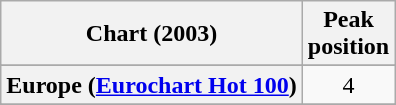<table class="wikitable sortable plainrowheaders" style="text-align:center">
<tr>
<th>Chart (2003)</th>
<th>Peak<br>position</th>
</tr>
<tr>
</tr>
<tr>
</tr>
<tr>
<th scope="row">Europe (<a href='#'>Eurochart Hot 100</a>)</th>
<td>4</td>
</tr>
<tr>
</tr>
<tr>
</tr>
<tr>
</tr>
<tr>
</tr>
<tr>
</tr>
<tr>
</tr>
</table>
